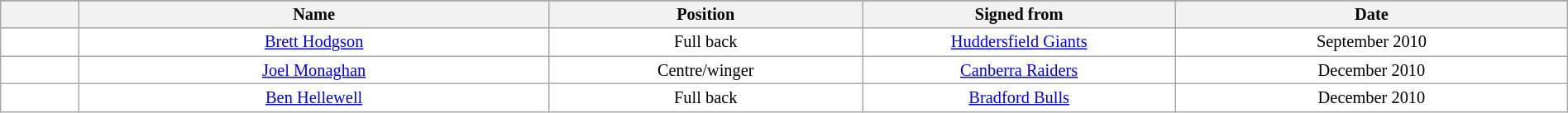<table class="wikitable sortable" width="100%" style="font-size:85%">
<tr bgcolor="#efefef">
</tr>
<tr bgcolor="#efefef">
<th width=5%></th>
<th width=30%>Name</th>
<th !width=30%>Position</th>
<th width=20%>Signed from</th>
<th width=25%>Date</th>
</tr>
<tr bgcolor=#FFFFFF>
<td align=center></td>
<td align=center><a href='#'>Brett Hodgson</a></td>
<td align=center>Full back</td>
<td align=center> <a href='#'>Huddersfield Giants</a></td>
<td align=center>September 2010</td>
</tr>
<tr bgcolor=#FFFFFF>
<td align=center></td>
<td align=center><a href='#'>Joel Monaghan</a></td>
<td align=center>Centre/winger</td>
<td align=center> <a href='#'>Canberra Raiders</a></td>
<td align=center>December 2010</td>
</tr>
<tr bgcolor=#FFFFFF>
<td align=center></td>
<td align=center><a href='#'>Ben Hellewell</a></td>
<td align=center>Full back</td>
<td align=center> <a href='#'>Bradford Bulls</a></td>
<td align=center>December 2010</td>
</tr>
</table>
